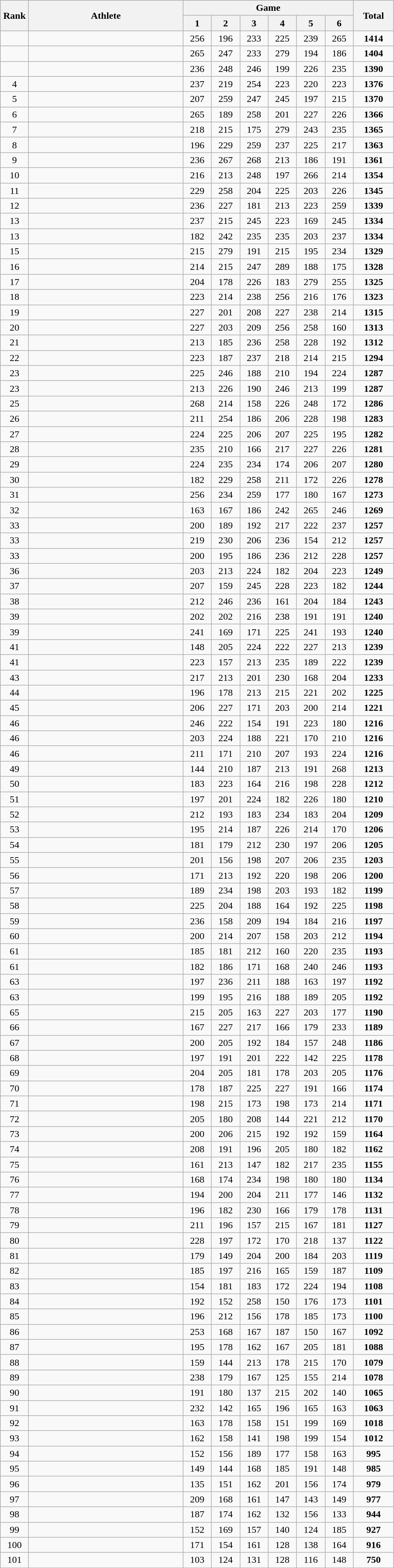<table class=wikitable style="text-align:center">
<tr>
<th rowspan="2" width=40>Rank</th>
<th rowspan="2" width=250>Athlete</th>
<th colspan="6">Game</th>
<th rowspan="2" width=60>Total</th>
</tr>
<tr>
<th width=40>1</th>
<th width=40>2</th>
<th width=40>3</th>
<th width=40>4</th>
<th width=40>5</th>
<th width=40>6</th>
</tr>
<tr>
<td></td>
<td align=left></td>
<td>256</td>
<td>196</td>
<td>233</td>
<td>225</td>
<td>239</td>
<td>265</td>
<td><strong>1414</strong></td>
</tr>
<tr>
<td></td>
<td align=left></td>
<td>265</td>
<td>247</td>
<td>233</td>
<td>279</td>
<td>194</td>
<td>186</td>
<td><strong>1404</strong></td>
</tr>
<tr>
<td></td>
<td align=left></td>
<td>236</td>
<td>248</td>
<td>246</td>
<td>199</td>
<td>226</td>
<td>235</td>
<td><strong>1390</strong></td>
</tr>
<tr>
<td>4</td>
<td align=left></td>
<td>237</td>
<td>219</td>
<td>254</td>
<td>223</td>
<td>220</td>
<td>223</td>
<td><strong>1376</strong></td>
</tr>
<tr>
<td>5</td>
<td align=left></td>
<td>207</td>
<td>259</td>
<td>247</td>
<td>245</td>
<td>197</td>
<td>215</td>
<td><strong>1370</strong></td>
</tr>
<tr>
<td>6</td>
<td align=left></td>
<td>265</td>
<td>189</td>
<td>258</td>
<td>201</td>
<td>227</td>
<td>226</td>
<td><strong>1366</strong></td>
</tr>
<tr>
<td>7</td>
<td align=left></td>
<td>218</td>
<td>215</td>
<td>175</td>
<td>279</td>
<td>243</td>
<td>235</td>
<td><strong>1365</strong></td>
</tr>
<tr>
<td>8</td>
<td align=left></td>
<td>196</td>
<td>229</td>
<td>259</td>
<td>237</td>
<td>225</td>
<td>217</td>
<td><strong>1363</strong></td>
</tr>
<tr>
<td>9</td>
<td align=left></td>
<td>236</td>
<td>267</td>
<td>268</td>
<td>213</td>
<td>186</td>
<td>191</td>
<td><strong>1361</strong></td>
</tr>
<tr>
<td>10</td>
<td align=left></td>
<td>216</td>
<td>213</td>
<td>248</td>
<td>197</td>
<td>266</td>
<td>214</td>
<td><strong>1354</strong></td>
</tr>
<tr>
<td>11</td>
<td align=left></td>
<td>229</td>
<td>258</td>
<td>204</td>
<td>225</td>
<td>203</td>
<td>226</td>
<td><strong>1345</strong></td>
</tr>
<tr>
<td>12</td>
<td align=left></td>
<td>236</td>
<td>227</td>
<td>181</td>
<td>213</td>
<td>223</td>
<td>259</td>
<td><strong>1339</strong></td>
</tr>
<tr>
<td>13</td>
<td align=left></td>
<td>237</td>
<td>215</td>
<td>245</td>
<td>223</td>
<td>169</td>
<td>245</td>
<td><strong>1334</strong></td>
</tr>
<tr>
<td>13</td>
<td align=left></td>
<td>182</td>
<td>242</td>
<td>235</td>
<td>235</td>
<td>203</td>
<td>237</td>
<td><strong>1334</strong></td>
</tr>
<tr>
<td>15</td>
<td align=left></td>
<td>215</td>
<td>279</td>
<td>191</td>
<td>215</td>
<td>195</td>
<td>234</td>
<td><strong>1329</strong></td>
</tr>
<tr>
<td>16</td>
<td align=left></td>
<td>214</td>
<td>215</td>
<td>247</td>
<td>289</td>
<td>188</td>
<td>175</td>
<td><strong>1328</strong></td>
</tr>
<tr>
<td>17</td>
<td align=left></td>
<td>204</td>
<td>178</td>
<td>226</td>
<td>183</td>
<td>279</td>
<td>255</td>
<td><strong>1325</strong></td>
</tr>
<tr>
<td>18</td>
<td align=left></td>
<td>223</td>
<td>214</td>
<td>238</td>
<td>256</td>
<td>216</td>
<td>176</td>
<td><strong>1323</strong></td>
</tr>
<tr>
<td>19</td>
<td align=left></td>
<td>227</td>
<td>201</td>
<td>208</td>
<td>227</td>
<td>238</td>
<td>214</td>
<td><strong>1315</strong></td>
</tr>
<tr>
<td>20</td>
<td align=left></td>
<td>227</td>
<td>203</td>
<td>209</td>
<td>256</td>
<td>258</td>
<td>160</td>
<td><strong>1313</strong></td>
</tr>
<tr>
<td>21</td>
<td align=left></td>
<td>213</td>
<td>185</td>
<td>236</td>
<td>258</td>
<td>228</td>
<td>192</td>
<td><strong>1312</strong></td>
</tr>
<tr>
<td>22</td>
<td align=left></td>
<td>223</td>
<td>187</td>
<td>237</td>
<td>218</td>
<td>214</td>
<td>215</td>
<td><strong>1294</strong></td>
</tr>
<tr>
<td>23</td>
<td align=left></td>
<td>225</td>
<td>246</td>
<td>188</td>
<td>210</td>
<td>194</td>
<td>224</td>
<td><strong>1287</strong></td>
</tr>
<tr>
<td>23</td>
<td align=left></td>
<td>213</td>
<td>226</td>
<td>190</td>
<td>246</td>
<td>213</td>
<td>199</td>
<td><strong>1287</strong></td>
</tr>
<tr>
<td>25</td>
<td align=left></td>
<td>268</td>
<td>214</td>
<td>158</td>
<td>226</td>
<td>248</td>
<td>172</td>
<td><strong>1286</strong></td>
</tr>
<tr>
<td>26</td>
<td align=left></td>
<td>211</td>
<td>254</td>
<td>186</td>
<td>206</td>
<td>228</td>
<td>198</td>
<td><strong>1283</strong></td>
</tr>
<tr>
<td>27</td>
<td align=left></td>
<td>224</td>
<td>225</td>
<td>206</td>
<td>207</td>
<td>225</td>
<td>195</td>
<td><strong>1282</strong></td>
</tr>
<tr>
<td>28</td>
<td align=left></td>
<td>235</td>
<td>210</td>
<td>166</td>
<td>217</td>
<td>227</td>
<td>226</td>
<td><strong>1281</strong></td>
</tr>
<tr>
<td>29</td>
<td align=left></td>
<td>224</td>
<td>235</td>
<td>234</td>
<td>174</td>
<td>206</td>
<td>207</td>
<td><strong>1280</strong></td>
</tr>
<tr>
<td>30</td>
<td align=left></td>
<td>182</td>
<td>229</td>
<td>258</td>
<td>211</td>
<td>172</td>
<td>226</td>
<td><strong>1278</strong></td>
</tr>
<tr>
<td>31</td>
<td align=left></td>
<td>256</td>
<td>234</td>
<td>259</td>
<td>177</td>
<td>180</td>
<td>167</td>
<td><strong>1273</strong></td>
</tr>
<tr>
<td>32</td>
<td align=left></td>
<td>163</td>
<td>167</td>
<td>186</td>
<td>242</td>
<td>265</td>
<td>246</td>
<td><strong>1269</strong></td>
</tr>
<tr>
<td>33</td>
<td align=left></td>
<td>200</td>
<td>189</td>
<td>192</td>
<td>217</td>
<td>222</td>
<td>237</td>
<td><strong>1257</strong></td>
</tr>
<tr>
<td>33</td>
<td align=left></td>
<td>219</td>
<td>230</td>
<td>206</td>
<td>236</td>
<td>154</td>
<td>212</td>
<td><strong>1257</strong></td>
</tr>
<tr>
<td>33</td>
<td align=left></td>
<td>200</td>
<td>195</td>
<td>186</td>
<td>236</td>
<td>212</td>
<td>228</td>
<td><strong>1257</strong></td>
</tr>
<tr>
<td>36</td>
<td align=left></td>
<td>203</td>
<td>213</td>
<td>224</td>
<td>182</td>
<td>204</td>
<td>223</td>
<td><strong>1249</strong></td>
</tr>
<tr>
<td>37</td>
<td align=left></td>
<td>207</td>
<td>159</td>
<td>245</td>
<td>228</td>
<td>223</td>
<td>182</td>
<td><strong>1244</strong></td>
</tr>
<tr>
<td>38</td>
<td align=left></td>
<td>212</td>
<td>246</td>
<td>236</td>
<td>161</td>
<td>204</td>
<td>184</td>
<td><strong>1243</strong></td>
</tr>
<tr>
<td>39</td>
<td align=left></td>
<td>202</td>
<td>202</td>
<td>216</td>
<td>238</td>
<td>191</td>
<td>191</td>
<td><strong>1240</strong></td>
</tr>
<tr>
<td>39</td>
<td align=left></td>
<td>241</td>
<td>169</td>
<td>171</td>
<td>225</td>
<td>241</td>
<td>193</td>
<td><strong>1240</strong></td>
</tr>
<tr>
<td>41</td>
<td align=left></td>
<td>148</td>
<td>205</td>
<td>224</td>
<td>222</td>
<td>227</td>
<td>213</td>
<td><strong>1239</strong></td>
</tr>
<tr>
<td>41</td>
<td align=left></td>
<td>223</td>
<td>157</td>
<td>213</td>
<td>235</td>
<td>189</td>
<td>222</td>
<td><strong>1239</strong></td>
</tr>
<tr>
<td>43</td>
<td align=left></td>
<td>217</td>
<td>213</td>
<td>201</td>
<td>230</td>
<td>168</td>
<td>204</td>
<td><strong>1233</strong></td>
</tr>
<tr>
<td>44</td>
<td align=left></td>
<td>196</td>
<td>178</td>
<td>213</td>
<td>215</td>
<td>221</td>
<td>202</td>
<td><strong>1225</strong></td>
</tr>
<tr>
<td>45</td>
<td align=left></td>
<td>206</td>
<td>227</td>
<td>171</td>
<td>203</td>
<td>200</td>
<td>214</td>
<td><strong>1221</strong></td>
</tr>
<tr>
<td>46</td>
<td align=left></td>
<td>246</td>
<td>222</td>
<td>154</td>
<td>191</td>
<td>223</td>
<td>180</td>
<td><strong>1216</strong></td>
</tr>
<tr>
<td>46</td>
<td align=left></td>
<td>203</td>
<td>224</td>
<td>188</td>
<td>221</td>
<td>170</td>
<td>210</td>
<td><strong>1216</strong></td>
</tr>
<tr>
<td>46</td>
<td align=left></td>
<td>211</td>
<td>171</td>
<td>210</td>
<td>207</td>
<td>193</td>
<td>224</td>
<td><strong>1216</strong></td>
</tr>
<tr>
<td>49</td>
<td align=left></td>
<td>144</td>
<td>210</td>
<td>187</td>
<td>213</td>
<td>191</td>
<td>268</td>
<td><strong>1213</strong></td>
</tr>
<tr>
<td>50</td>
<td align=left></td>
<td>183</td>
<td>223</td>
<td>164</td>
<td>216</td>
<td>198</td>
<td>228</td>
<td><strong>1212</strong></td>
</tr>
<tr>
<td>51</td>
<td align=left></td>
<td>197</td>
<td>201</td>
<td>224</td>
<td>182</td>
<td>226</td>
<td>180</td>
<td><strong>1210</strong></td>
</tr>
<tr>
<td>52</td>
<td align=left></td>
<td>212</td>
<td>193</td>
<td>183</td>
<td>234</td>
<td>183</td>
<td>204</td>
<td><strong>1209</strong></td>
</tr>
<tr>
<td>53</td>
<td align=left></td>
<td>195</td>
<td>214</td>
<td>187</td>
<td>226</td>
<td>214</td>
<td>170</td>
<td><strong>1206</strong></td>
</tr>
<tr>
<td>54</td>
<td align=left></td>
<td>181</td>
<td>179</td>
<td>212</td>
<td>230</td>
<td>197</td>
<td>206</td>
<td><strong>1205</strong></td>
</tr>
<tr>
<td>55</td>
<td align=left></td>
<td>201</td>
<td>156</td>
<td>198</td>
<td>207</td>
<td>206</td>
<td>235</td>
<td><strong>1203</strong></td>
</tr>
<tr>
<td>56</td>
<td align=left></td>
<td>171</td>
<td>213</td>
<td>192</td>
<td>220</td>
<td>198</td>
<td>206</td>
<td><strong>1200</strong></td>
</tr>
<tr>
<td>57</td>
<td align=left></td>
<td>189</td>
<td>234</td>
<td>198</td>
<td>203</td>
<td>193</td>
<td>182</td>
<td><strong>1199</strong></td>
</tr>
<tr>
<td>58</td>
<td align=left></td>
<td>225</td>
<td>204</td>
<td>188</td>
<td>164</td>
<td>192</td>
<td>225</td>
<td><strong>1198</strong></td>
</tr>
<tr>
<td>59</td>
<td align=left></td>
<td>236</td>
<td>158</td>
<td>209</td>
<td>194</td>
<td>184</td>
<td>216</td>
<td><strong>1197</strong></td>
</tr>
<tr>
<td>60</td>
<td align=left></td>
<td>200</td>
<td>214</td>
<td>207</td>
<td>158</td>
<td>203</td>
<td>212</td>
<td><strong>1194</strong></td>
</tr>
<tr>
<td>61</td>
<td align=left></td>
<td>185</td>
<td>181</td>
<td>212</td>
<td>160</td>
<td>220</td>
<td>235</td>
<td><strong>1193</strong></td>
</tr>
<tr>
<td>61</td>
<td align=left></td>
<td>182</td>
<td>186</td>
<td>171</td>
<td>168</td>
<td>240</td>
<td>246</td>
<td><strong>1193</strong></td>
</tr>
<tr>
<td>63</td>
<td align=left></td>
<td>197</td>
<td>236</td>
<td>211</td>
<td>188</td>
<td>163</td>
<td>197</td>
<td><strong>1192</strong></td>
</tr>
<tr>
<td>63</td>
<td align=left></td>
<td>199</td>
<td>195</td>
<td>216</td>
<td>188</td>
<td>189</td>
<td>205</td>
<td><strong>1192</strong></td>
</tr>
<tr>
<td>65</td>
<td align=left></td>
<td>215</td>
<td>205</td>
<td>163</td>
<td>227</td>
<td>203</td>
<td>177</td>
<td><strong>1190</strong></td>
</tr>
<tr>
<td>66</td>
<td align=left></td>
<td>167</td>
<td>227</td>
<td>217</td>
<td>166</td>
<td>179</td>
<td>233</td>
<td><strong>1189</strong></td>
</tr>
<tr>
<td>67</td>
<td align=left></td>
<td>200</td>
<td>205</td>
<td>192</td>
<td>184</td>
<td>157</td>
<td>248</td>
<td><strong>1186</strong></td>
</tr>
<tr>
<td>68</td>
<td align=left></td>
<td>197</td>
<td>191</td>
<td>201</td>
<td>222</td>
<td>142</td>
<td>225</td>
<td><strong>1178</strong></td>
</tr>
<tr>
<td>69</td>
<td align=left></td>
<td>204</td>
<td>205</td>
<td>181</td>
<td>178</td>
<td>203</td>
<td>205</td>
<td><strong>1176</strong></td>
</tr>
<tr>
<td>70</td>
<td align=left></td>
<td>178</td>
<td>187</td>
<td>225</td>
<td>227</td>
<td>191</td>
<td>166</td>
<td><strong>1174</strong></td>
</tr>
<tr>
<td>71</td>
<td align=left></td>
<td>198</td>
<td>215</td>
<td>173</td>
<td>198</td>
<td>173</td>
<td>214</td>
<td><strong>1171</strong></td>
</tr>
<tr>
<td>72</td>
<td align=left></td>
<td>205</td>
<td>180</td>
<td>208</td>
<td>144</td>
<td>221</td>
<td>212</td>
<td><strong>1170</strong></td>
</tr>
<tr>
<td>73</td>
<td align=left></td>
<td>200</td>
<td>206</td>
<td>215</td>
<td>192</td>
<td>192</td>
<td>159</td>
<td><strong>1164</strong></td>
</tr>
<tr>
<td>74</td>
<td align=left></td>
<td>208</td>
<td>191</td>
<td>196</td>
<td>205</td>
<td>180</td>
<td>182</td>
<td><strong>1162</strong></td>
</tr>
<tr>
<td>75</td>
<td align=left></td>
<td>161</td>
<td>213</td>
<td>147</td>
<td>182</td>
<td>217</td>
<td>235</td>
<td><strong>1155</strong></td>
</tr>
<tr>
<td>76</td>
<td align=left></td>
<td>168</td>
<td>174</td>
<td>234</td>
<td>198</td>
<td>180</td>
<td>180</td>
<td><strong>1134</strong></td>
</tr>
<tr>
<td>77</td>
<td align=left></td>
<td>194</td>
<td>200</td>
<td>204</td>
<td>211</td>
<td>177</td>
<td>146</td>
<td><strong>1132</strong></td>
</tr>
<tr>
<td>78</td>
<td align=left></td>
<td>196</td>
<td>182</td>
<td>230</td>
<td>166</td>
<td>179</td>
<td>178</td>
<td><strong>1131</strong></td>
</tr>
<tr>
<td>79</td>
<td align=left></td>
<td>211</td>
<td>196</td>
<td>157</td>
<td>215</td>
<td>167</td>
<td>181</td>
<td><strong>1127</strong></td>
</tr>
<tr>
<td>80</td>
<td align=left></td>
<td>228</td>
<td>197</td>
<td>172</td>
<td>170</td>
<td>218</td>
<td>137</td>
<td><strong>1122</strong></td>
</tr>
<tr>
<td>81</td>
<td align=left></td>
<td>179</td>
<td>149</td>
<td>204</td>
<td>200</td>
<td>184</td>
<td>203</td>
<td><strong>1119</strong></td>
</tr>
<tr>
<td>82</td>
<td align=left></td>
<td>185</td>
<td>197</td>
<td>216</td>
<td>165</td>
<td>159</td>
<td>187</td>
<td><strong>1109</strong></td>
</tr>
<tr>
<td>83</td>
<td align=left></td>
<td>154</td>
<td>181</td>
<td>183</td>
<td>172</td>
<td>224</td>
<td>194</td>
<td><strong>1108</strong></td>
</tr>
<tr>
<td>84</td>
<td align=left></td>
<td>192</td>
<td>152</td>
<td>258</td>
<td>150</td>
<td>176</td>
<td>173</td>
<td><strong>1101</strong></td>
</tr>
<tr>
<td>85</td>
<td align=left></td>
<td>196</td>
<td>212</td>
<td>156</td>
<td>178</td>
<td>185</td>
<td>173</td>
<td><strong>1100</strong></td>
</tr>
<tr>
<td>86</td>
<td align=left></td>
<td>253</td>
<td>168</td>
<td>167</td>
<td>187</td>
<td>150</td>
<td>167</td>
<td><strong>1092</strong></td>
</tr>
<tr>
<td>87</td>
<td align=left></td>
<td>195</td>
<td>178</td>
<td>162</td>
<td>167</td>
<td>205</td>
<td>181</td>
<td><strong>1088</strong></td>
</tr>
<tr>
<td>88</td>
<td align=left></td>
<td>159</td>
<td>144</td>
<td>213</td>
<td>178</td>
<td>215</td>
<td>170</td>
<td><strong>1079</strong></td>
</tr>
<tr>
<td>89</td>
<td align=left></td>
<td>238</td>
<td>179</td>
<td>167</td>
<td>125</td>
<td>155</td>
<td>214</td>
<td><strong>1078</strong></td>
</tr>
<tr>
<td>90</td>
<td align=left></td>
<td>191</td>
<td>180</td>
<td>137</td>
<td>215</td>
<td>202</td>
<td>140</td>
<td><strong>1065</strong></td>
</tr>
<tr>
<td>91</td>
<td align=left></td>
<td>232</td>
<td>142</td>
<td>165</td>
<td>196</td>
<td>165</td>
<td>163</td>
<td><strong>1063</strong></td>
</tr>
<tr>
<td>92</td>
<td align=left></td>
<td>163</td>
<td>178</td>
<td>158</td>
<td>151</td>
<td>199</td>
<td>169</td>
<td><strong>1018</strong></td>
</tr>
<tr>
<td>93</td>
<td align=left></td>
<td>162</td>
<td>158</td>
<td>141</td>
<td>198</td>
<td>199</td>
<td>154</td>
<td><strong>1012</strong></td>
</tr>
<tr>
<td>94</td>
<td align=left></td>
<td>152</td>
<td>156</td>
<td>189</td>
<td>177</td>
<td>158</td>
<td>163</td>
<td><strong>995</strong></td>
</tr>
<tr>
<td>95</td>
<td align=left></td>
<td>149</td>
<td>144</td>
<td>168</td>
<td>185</td>
<td>191</td>
<td>148</td>
<td><strong>985</strong></td>
</tr>
<tr>
<td>96</td>
<td align=left></td>
<td>135</td>
<td>151</td>
<td>162</td>
<td>201</td>
<td>156</td>
<td>174</td>
<td><strong>979</strong></td>
</tr>
<tr>
<td>97</td>
<td align=left></td>
<td>209</td>
<td>168</td>
<td>161</td>
<td>147</td>
<td>143</td>
<td>149</td>
<td><strong>977</strong></td>
</tr>
<tr>
<td>98</td>
<td align=left></td>
<td>187</td>
<td>174</td>
<td>162</td>
<td>132</td>
<td>156</td>
<td>133</td>
<td><strong>944</strong></td>
</tr>
<tr>
<td>99</td>
<td align=left></td>
<td>152</td>
<td>169</td>
<td>157</td>
<td>140</td>
<td>124</td>
<td>185</td>
<td><strong>927</strong></td>
</tr>
<tr>
<td>100</td>
<td align=left></td>
<td>171</td>
<td>154</td>
<td>161</td>
<td>128</td>
<td>138</td>
<td>164</td>
<td><strong>916</strong></td>
</tr>
<tr>
<td>101</td>
<td align=left></td>
<td>103</td>
<td>124</td>
<td>131</td>
<td>128</td>
<td>116</td>
<td>148</td>
<td><strong>750</strong></td>
</tr>
</table>
